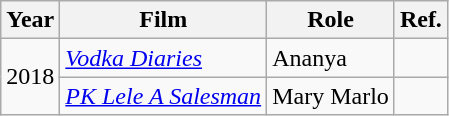<table class="wikitable" style="24:95%;">
<tr style="text-align:center;">
<th>Year</th>
<th>Film</th>
<th>Role</th>
<th>Ref.</th>
</tr>
<tr>
<td rowspan="2">2018</td>
<td><em><a href='#'>Vodka Diaries</a></em></td>
<td>Ananya</td>
<td></td>
</tr>
<tr>
<td><em><a href='#'>PK Lele A Salesman</a></em></td>
<td>Mary Marlo</td>
<td></td>
</tr>
</table>
